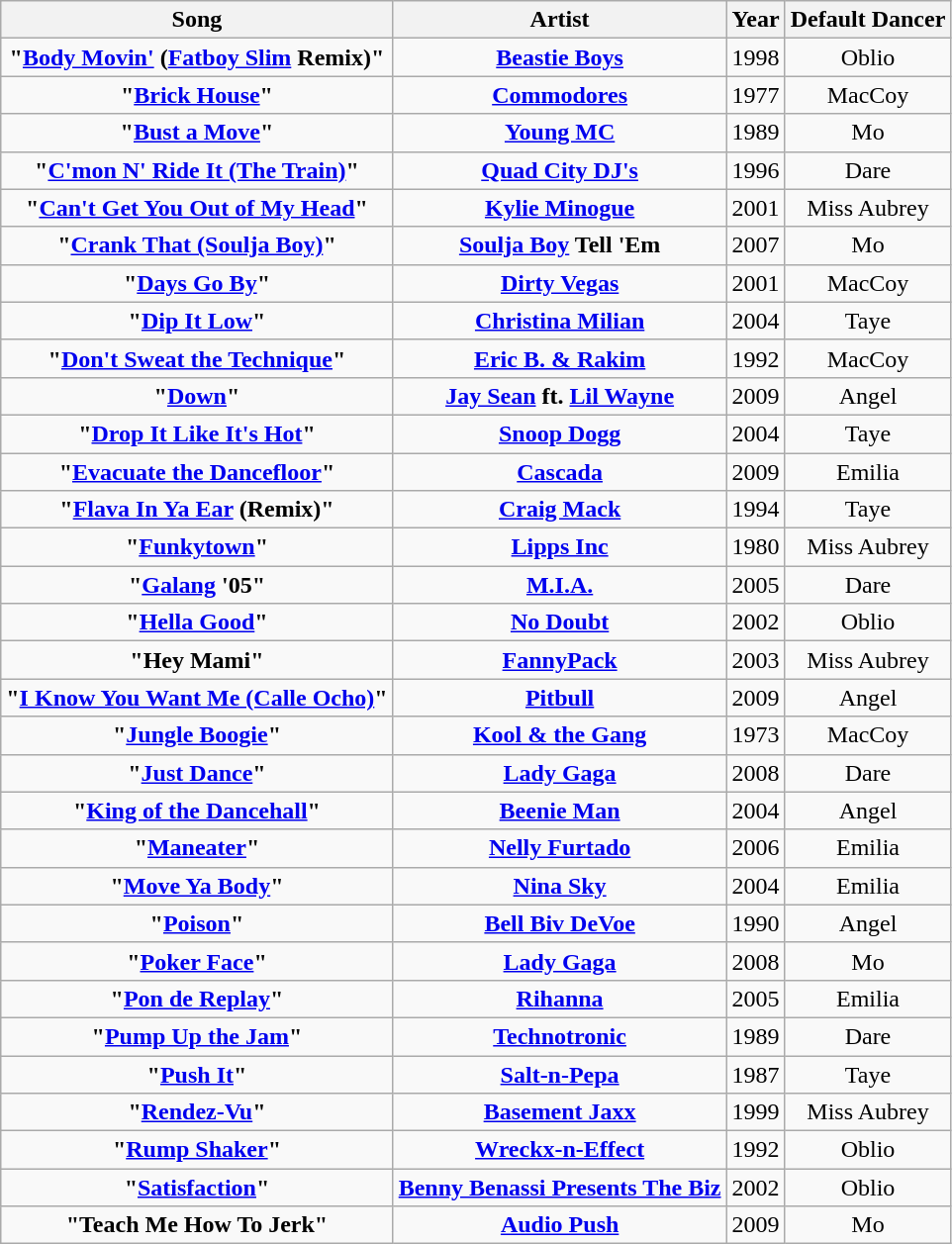<table class="wikitable sortable mw-collapsible mw-collapsed" style="text-align:center">
<tr>
<th>Song</th>
<th>Artist</th>
<th>Year</th>
<th>Default Dancer</th>
</tr>
<tr>
<td><strong>"<a href='#'>Body Movin'</a> (<a href='#'>Fatboy Slim</a> Remix)"</strong></td>
<td><strong><a href='#'>Beastie Boys</a></strong></td>
<td>1998</td>
<td>Oblio</td>
</tr>
<tr>
<td><strong>"<a href='#'>Brick House</a>"</strong></td>
<td><strong><a href='#'>Commodores</a></strong></td>
<td>1977</td>
<td>MacCoy</td>
</tr>
<tr>
<td><strong>"<a href='#'>Bust a Move</a>"</strong></td>
<td><strong><a href='#'>Young MC</a></strong></td>
<td>1989</td>
<td>Mo</td>
</tr>
<tr>
<td><strong>"<a href='#'>C'mon N' Ride It (The Train)</a>"</strong></td>
<td><strong><a href='#'>Quad City DJ's</a></strong></td>
<td>1996</td>
<td>Dare</td>
</tr>
<tr>
<td><strong>"<a href='#'>Can't Get You Out of My Head</a>"</strong></td>
<td><strong><a href='#'>Kylie Minogue</a></strong></td>
<td>2001</td>
<td>Miss Aubrey</td>
</tr>
<tr>
<td><strong>"<a href='#'>Crank That (Soulja Boy)</a>"</strong></td>
<td><strong><a href='#'>Soulja Boy</a> Tell 'Em</strong></td>
<td>2007</td>
<td>Mo</td>
</tr>
<tr>
<td><strong>"<a href='#'>Days Go By</a>"</strong></td>
<td><strong><a href='#'>Dirty Vegas</a></strong></td>
<td>2001</td>
<td>MacCoy</td>
</tr>
<tr>
<td><strong>"<a href='#'>Dip It Low</a>"</strong></td>
<td><strong><a href='#'>Christina Milian</a></strong></td>
<td>2004</td>
<td>Taye</td>
</tr>
<tr>
<td><strong>"<a href='#'>Don't Sweat the Technique</a>"</strong></td>
<td><strong><a href='#'>Eric B. & Rakim</a></strong></td>
<td>1992</td>
<td>MacCoy</td>
</tr>
<tr>
<td><strong>"<a href='#'>Down</a>"</strong></td>
<td><strong><a href='#'>Jay Sean</a> ft. <a href='#'>Lil Wayne</a></strong></td>
<td>2009</td>
<td>Angel</td>
</tr>
<tr>
<td><strong>"<a href='#'>Drop It Like It's Hot</a>"</strong></td>
<td><strong><a href='#'>Snoop Dogg</a></strong></td>
<td>2004</td>
<td>Taye</td>
</tr>
<tr>
<td><strong>"<a href='#'>Evacuate the Dancefloor</a>"</strong></td>
<td><strong><a href='#'>Cascada</a></strong></td>
<td>2009</td>
<td>Emilia</td>
</tr>
<tr>
<td><strong>"<a href='#'>Flava In Ya Ear</a> (Remix)"</strong></td>
<td><strong><a href='#'>Craig Mack</a></strong></td>
<td>1994</td>
<td>Taye</td>
</tr>
<tr>
<td><strong>"<a href='#'>Funkytown</a>"</strong></td>
<td><strong><a href='#'>Lipps Inc</a></strong></td>
<td>1980</td>
<td>Miss Aubrey</td>
</tr>
<tr>
<td><strong>"<a href='#'>Galang</a> '05"</strong></td>
<td><strong><a href='#'>M.I.A.</a></strong></td>
<td>2005</td>
<td>Dare</td>
</tr>
<tr>
<td><strong>"<a href='#'>Hella Good</a>"</strong></td>
<td><strong><a href='#'>No Doubt</a></strong></td>
<td>2002</td>
<td>Oblio</td>
</tr>
<tr>
<td><strong>"Hey Mami"</strong></td>
<td><strong><a href='#'>FannyPack</a></strong></td>
<td>2003</td>
<td>Miss Aubrey</td>
</tr>
<tr>
<td><strong>"<a href='#'>I Know You Want Me (Calle Ocho)</a>"</strong></td>
<td><strong><a href='#'>Pitbull</a></strong></td>
<td>2009</td>
<td>Angel</td>
</tr>
<tr>
<td><strong>"<a href='#'>Jungle Boogie</a>"</strong></td>
<td><strong><a href='#'>Kool & the Gang</a></strong></td>
<td>1973</td>
<td>MacCoy</td>
</tr>
<tr>
<td><strong>"<a href='#'>Just Dance</a>"</strong></td>
<td><strong><a href='#'>Lady Gaga</a></strong></td>
<td>2008</td>
<td>Dare</td>
</tr>
<tr>
<td><strong>"<a href='#'>King of the Dancehall</a>"</strong></td>
<td><strong><a href='#'>Beenie Man</a></strong></td>
<td>2004</td>
<td>Angel</td>
</tr>
<tr>
<td><strong>"<a href='#'>Maneater</a>"</strong></td>
<td><strong><a href='#'>Nelly Furtado</a></strong></td>
<td>2006</td>
<td>Emilia</td>
</tr>
<tr>
<td><strong>"<a href='#'>Move Ya Body</a>"</strong></td>
<td><strong><a href='#'>Nina Sky</a></strong></td>
<td>2004</td>
<td>Emilia</td>
</tr>
<tr>
<td><strong>"<a href='#'>Poison</a>"</strong></td>
<td><strong><a href='#'>Bell Biv DeVoe</a></strong></td>
<td>1990</td>
<td>Angel</td>
</tr>
<tr>
<td><strong>"<a href='#'>Poker Face</a>"</strong></td>
<td><strong><a href='#'>Lady Gaga</a></strong></td>
<td>2008</td>
<td>Mo</td>
</tr>
<tr>
<td><strong>"<a href='#'>Pon de Replay</a>"</strong></td>
<td><strong><a href='#'>Rihanna</a></strong></td>
<td>2005</td>
<td>Emilia</td>
</tr>
<tr>
<td><strong>"<a href='#'>Pump Up the Jam</a>"</strong></td>
<td><strong><a href='#'>Technotronic</a></strong></td>
<td>1989</td>
<td>Dare</td>
</tr>
<tr>
<td><strong>"<a href='#'>Push It</a>"</strong></td>
<td><strong><a href='#'>Salt-n-Pepa</a></strong></td>
<td>1987</td>
<td>Taye</td>
</tr>
<tr>
<td><strong>"<a href='#'>Rendez-Vu</a>"</strong></td>
<td><strong><a href='#'>Basement Jaxx</a></strong></td>
<td>1999</td>
<td>Miss Aubrey</td>
</tr>
<tr>
<td><strong>"<a href='#'>Rump Shaker</a>"</strong></td>
<td><strong><a href='#'>Wreckx-n-Effect</a></strong></td>
<td>1992</td>
<td>Oblio</td>
</tr>
<tr>
<td><strong>"<a href='#'>Satisfaction</a>"</strong></td>
<td><strong><a href='#'>Benny Benassi Presents The Biz</a></strong></td>
<td>2002</td>
<td>Oblio</td>
</tr>
<tr>
<td><strong>"Teach Me How To Jerk"</strong></td>
<td><strong><a href='#'>Audio Push</a></strong></td>
<td>2009</td>
<td>Mo</td>
</tr>
</table>
